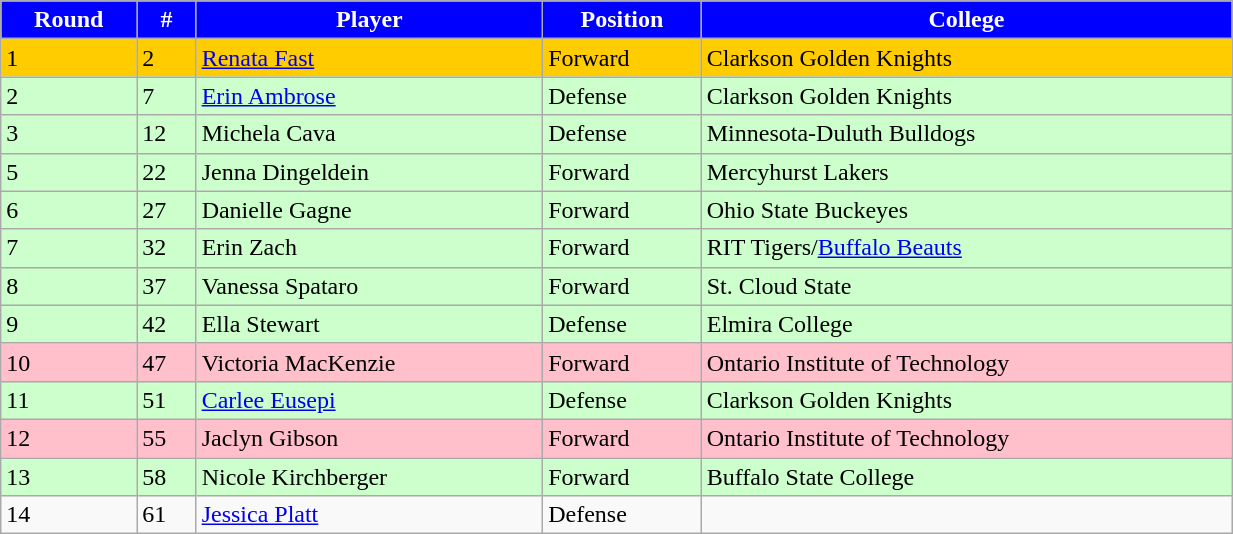<table class="wikitable" width="65%">
<tr align="center">
<th style="background:blue;color:#FFFFFF;">Round</th>
<th style="background:blue;color:#FFFFFF;">#</th>
<th style="background:blue;color:#FFFFFF;">Player</th>
<th style="background:blue;color:#FFFFFF;">Position</th>
<th style="background:blue;color:#FFFFFF;">College</th>
</tr>
<tr bgcolor="#FFCC00">
<td>1</td>
<td>2</td>
<td><a href='#'>Renata Fast</a></td>
<td>Forward</td>
<td>Clarkson Golden Knights</td>
</tr>
<tr bgcolor="#CCFFCC">
<td>2</td>
<td>7</td>
<td><a href='#'>Erin Ambrose</a></td>
<td>Defense</td>
<td>Clarkson Golden Knights</td>
</tr>
<tr bgcolor="#CCFFCC">
<td>3</td>
<td>12</td>
<td>Michela Cava</td>
<td>Defense</td>
<td>Minnesota-Duluth Bulldogs</td>
</tr>
<tr bgcolor="#CCFFCC">
<td>5</td>
<td>22</td>
<td>Jenna Dingeldein</td>
<td>Forward</td>
<td>Mercyhurst Lakers</td>
</tr>
<tr bgcolor="#CCFFCC">
<td>6</td>
<td>27</td>
<td>Danielle Gagne</td>
<td>Forward</td>
<td>Ohio State Buckeyes</td>
</tr>
<tr bgcolor="#CCFFCC">
<td>7</td>
<td>32</td>
<td>Erin Zach</td>
<td>Forward</td>
<td>RIT Tigers/<a href='#'>Buffalo Beauts</a></td>
</tr>
<tr bgcolor="#CCFFCC">
<td>8</td>
<td>37</td>
<td>Vanessa Spataro</td>
<td>Forward</td>
<td>St. Cloud State</td>
</tr>
<tr bgcolor="#CCFFCC">
<td>9</td>
<td>42</td>
<td>Ella Stewart</td>
<td>Defense</td>
<td>Elmira College</td>
</tr>
<tr bgcolor="pink">
<td>10</td>
<td>47</td>
<td>Victoria MacKenzie</td>
<td>Forward</td>
<td>Ontario Institute of Technology</td>
</tr>
<tr bgcolor="#CCFFCC">
<td>11</td>
<td>51</td>
<td><a href='#'>Carlee Eusepi</a></td>
<td>Defense</td>
<td>Clarkson Golden Knights</td>
</tr>
<tr bgcolor="pink">
<td>12</td>
<td>55</td>
<td>Jaclyn Gibson</td>
<td>Forward</td>
<td>Ontario Institute of Technology</td>
</tr>
<tr bgcolor="#CCFFCC">
<td>13</td>
<td>58</td>
<td>Nicole Kirchberger</td>
<td>Forward</td>
<td>Buffalo State College</td>
</tr>
<tr>
<td>14</td>
<td>61</td>
<td><a href='#'>Jessica Platt</a></td>
<td>Defense</td>
<td></td>
</tr>
</table>
